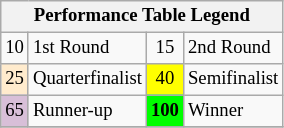<table class="wikitable" style="font-size:78%;">
<tr>
<th colspan=4>Performance Table Legend</th>
</tr>
<tr>
<td align="center">10</td>
<td>1st Round</td>
<td align="center">15</td>
<td>2nd Round</td>
</tr>
<tr>
<td align="center" style="background:#ffebcd;">25</td>
<td>Quarterfinalist</td>
<td align="center" style="background:yellow;">40</td>
<td>Semifinalist</td>
</tr>
<tr>
<td align="center" style="background:#D8BFD8;">65</td>
<td>Runner-up</td>
<td align="center" style="background:#00ff00;font-weight:bold;">100</td>
<td>Winner</td>
</tr>
<tr>
</tr>
</table>
